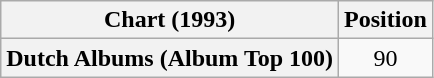<table class="wikitable plainrowheaders" style="text-align:center">
<tr>
<th scope="col">Chart (1993)</th>
<th scope="col">Position</th>
</tr>
<tr>
<th scope="row">Dutch Albums (Album Top 100)</th>
<td>90</td>
</tr>
</table>
